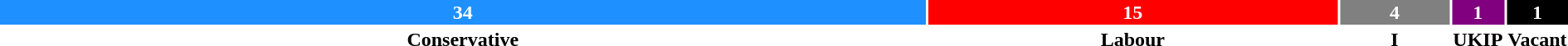<table style="width:100%; text-align:center;">
<tr style="color:white;">
<td style="background:dodgerblue; width:61.8%;"><strong>34</strong></td>
<td style="background:red; width:27.3%;"><strong>15</strong></td>
<td style="background:grey; width:7.3%;"><strong>4</strong></td>
<td style="background:purple; width:1.8%;"><strong>1</strong></td>
<td style="background:black; width:1.8%;"><strong>1</strong></td>
</tr>
<tr>
<td><span><strong>Conservative</strong></span></td>
<td><span><strong>Labour</strong></span></td>
<td><span><strong>I</strong></span></td>
<td><span><strong>UKIP</strong></span></td>
<td><span><strong>Vacant</strong></span></td>
</tr>
</table>
